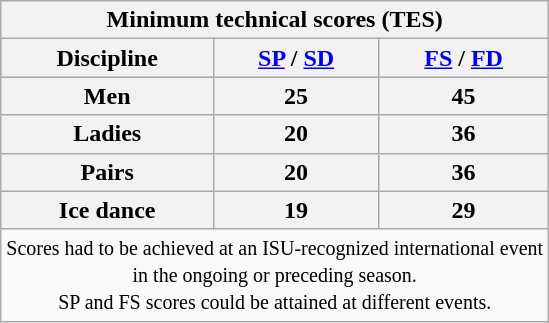<table class="wikitable">
<tr>
<th colspan=3 align=center>Minimum technical scores (TES)</th>
</tr>
<tr bgcolor=b0c4de align=center>
<th>Discipline</th>
<th><a href='#'>SP</a> / <a href='#'>SD</a></th>
<th><a href='#'>FS</a> / <a href='#'>FD</a></th>
</tr>
<tr>
<th>Men</th>
<th>25</th>
<th>45</th>
</tr>
<tr>
<th>Ladies</th>
<th>20</th>
<th>36</th>
</tr>
<tr>
<th>Pairs</th>
<th>20</th>
<th>36</th>
</tr>
<tr>
<th>Ice dance</th>
<th>19</th>
<th>29</th>
</tr>
<tr>
<td colspan=3 align=center><small> Scores had to be achieved at an ISU-recognized international event <br> in the ongoing or preceding season. <br> SP and FS scores could be attained at different events. </small></td>
</tr>
</table>
